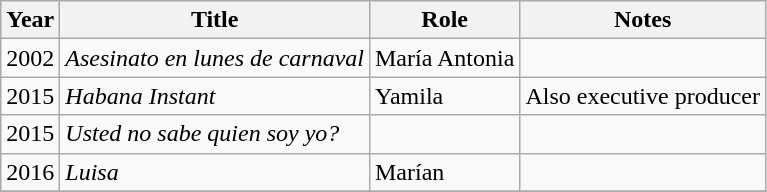<table class="wikitable sortable">
<tr>
<th>Year</th>
<th>Title</th>
<th>Role</th>
<th class="unsortable">Notes</th>
</tr>
<tr>
<td>2002</td>
<td><em>Asesinato en lunes de carnaval</em></td>
<td>María Antonia</td>
<td></td>
</tr>
<tr>
<td>2015</td>
<td><em>Habana Instant</em></td>
<td>Yamila</td>
<td>Also executive producer</td>
</tr>
<tr>
<td>2015</td>
<td><em>Usted no sabe quien soy yo?</em></td>
<td></td>
<td></td>
</tr>
<tr>
<td>2016</td>
<td><em>Luisa</em></td>
<td>Marían</td>
<td></td>
</tr>
<tr>
</tr>
</table>
